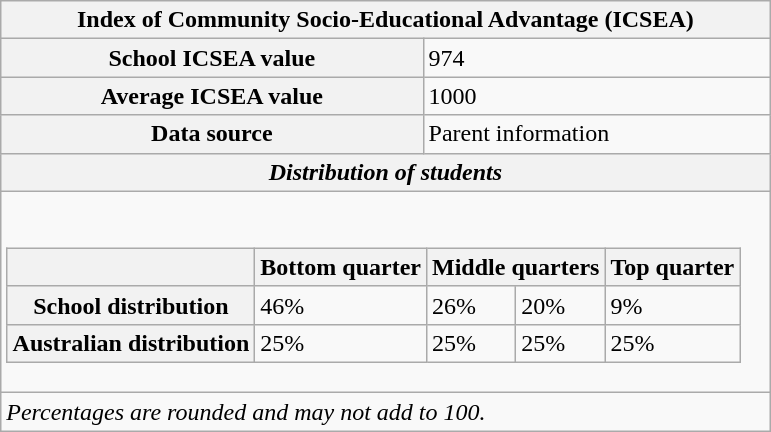<table class="wikitable">
<tr>
<th colspan="2">Index of Community Socio-Educational Advantage (ICSEA)</th>
</tr>
<tr>
<th>School ICSEA value</th>
<td>974</td>
</tr>
<tr>
<th>Average ICSEA value</th>
<td>1000</td>
</tr>
<tr>
<th>Data source</th>
<td>Parent information</td>
</tr>
<tr>
<th colspan="2"><strong><em>Distribution of students</em></strong> </th>
</tr>
<tr>
<td colspan="2"><br><table class="wikitable">
<tr>
<th></th>
<th>Bottom quarter</th>
<th colspan="2">Middle quarters</th>
<th>Top quarter</th>
</tr>
<tr>
<th>School distribution</th>
<td>46%</td>
<td>26%</td>
<td>20%</td>
<td>9%</td>
</tr>
<tr>
<th>Australian distribution</th>
<td>25%</td>
<td>25%</td>
<td>25%</td>
<td>25%</td>
</tr>
</table>
</td>
</tr>
<tr>
<td colspan="3"><em>Percentages are rounded and may not add to 100.</em></td>
</tr>
</table>
